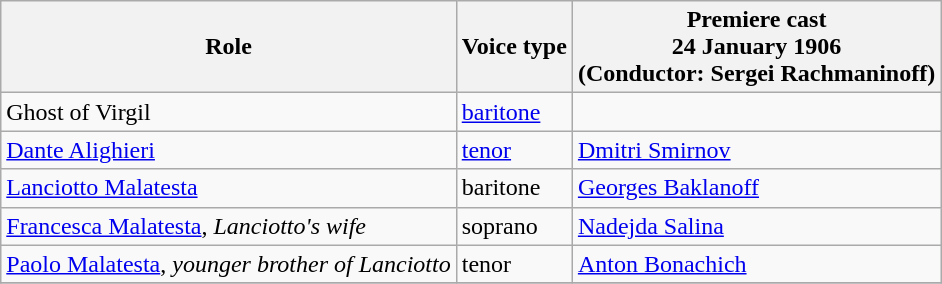<table class="wikitable" border="1">
<tr>
<th>Role</th>
<th>Voice type</th>
<th>Premiere cast<br>24 January 1906<br> (Conductor: Sergei Rachmaninoff)</th>
</tr>
<tr>
<td>Ghost of Virgil</td>
<td><a href='#'>baritone</a></td>
<td></td>
</tr>
<tr>
<td><a href='#'>Dante Alighieri</a></td>
<td><a href='#'>tenor</a></td>
<td><a href='#'>Dmitri Smirnov</a></td>
</tr>
<tr>
<td><a href='#'>Lanciotto Malatesta</a></td>
<td>baritone</td>
<td><a href='#'>Georges Baklanoff</a></td>
</tr>
<tr>
<td><a href='#'>Francesca Malatesta</a>, <em>Lanciotto's wife</em></td>
<td>soprano</td>
<td><a href='#'>Nadejda Salina</a></td>
</tr>
<tr>
<td><a href='#'>Paolo Malatesta</a>, <em>younger brother of Lanciotto</em></td>
<td>tenor</td>
<td><a href='#'>Anton Bonachich</a></td>
</tr>
<tr>
</tr>
</table>
